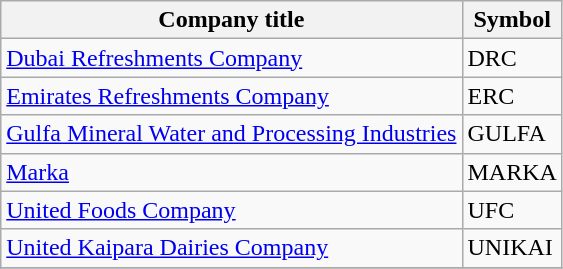<table class="wikitable">
<tr>
<th>Company title</th>
<th>Symbol</th>
</tr>
<tr>
<td><a href='#'>Dubai Refreshments Company</a></td>
<td>DRC</td>
</tr>
<tr>
<td><a href='#'>Emirates Refreshments Company</a></td>
<td>ERC</td>
</tr>
<tr>
<td><a href='#'>Gulfa Mineral Water and Processing Industries</a></td>
<td>GULFA</td>
</tr>
<tr>
<td><a href='#'>Marka</a></td>
<td>MARKA</td>
</tr>
<tr>
<td><a href='#'>United Foods Company</a></td>
<td>UFC</td>
</tr>
<tr>
<td><a href='#'>United Kaipara Dairies Company</a></td>
<td>UNIKAI</td>
</tr>
<tr>
</tr>
</table>
